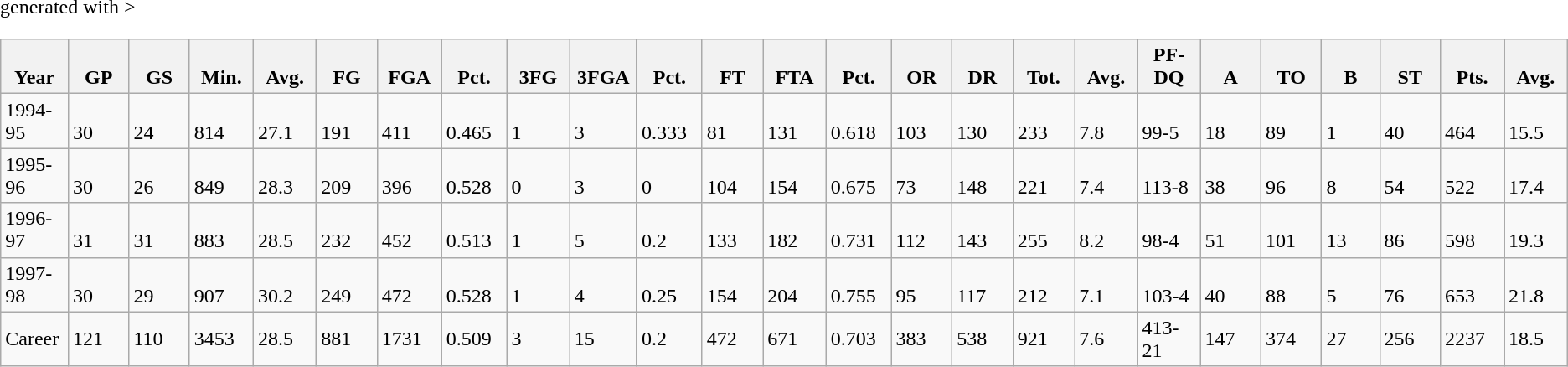<table class="wikitable sortable" <hiddentext>generated with  >
<tr valign="bottom">
<th Width="48"  height="13">Year</th>
<th Width="48">GP</th>
<th Width="48">GS</th>
<th Width="48">Min.</th>
<th Width="48">Avg.</th>
<th Width="48">FG</th>
<th Width="48">FGA</th>
<th Width="48">Pct.</th>
<th Width="48">3FG</th>
<th Width="48">3FGA</th>
<th Width="48">Pct.</th>
<th Width="48">FT</th>
<th Width="48">FTA</th>
<th Width="48">Pct.</th>
<th Width="48">OR</th>
<th Width="48">DR</th>
<th Width="48">Tot.</th>
<th Width="48">Avg.</th>
<th Width="48">PF-DQ</th>
<th Width="48">A</th>
<th Width="48">TO</th>
<th Width="48">B</th>
<th Width="48">ST</th>
<th Width="48">Pts.</th>
<th Width="48">Avg.</th>
</tr>
<tr valign="bottom">
<td height="13">1994-95</td>
<td>30</td>
<td>24</td>
<td>814</td>
<td>27.1</td>
<td>191</td>
<td>411</td>
<td>0.465</td>
<td>1</td>
<td>3</td>
<td>0.333</td>
<td>81</td>
<td>131</td>
<td>0.618</td>
<td>103</td>
<td>130</td>
<td>233</td>
<td>7.8</td>
<td>99-5</td>
<td>18</td>
<td>89</td>
<td>1</td>
<td>40</td>
<td>464</td>
<td>15.5</td>
</tr>
<tr valign="bottom">
<td height="13">1995-96</td>
<td>30</td>
<td>26</td>
<td>849</td>
<td>28.3</td>
<td>209</td>
<td>396</td>
<td>0.528</td>
<td>0</td>
<td>3</td>
<td>0</td>
<td>104</td>
<td>154</td>
<td>0.675</td>
<td>73</td>
<td>148</td>
<td>221</td>
<td>7.4</td>
<td>113-8</td>
<td>38</td>
<td>96</td>
<td>8</td>
<td>54</td>
<td>522</td>
<td>17.4</td>
</tr>
<tr valign="bottom">
<td height="13">1996-97</td>
<td>31</td>
<td>31</td>
<td>883</td>
<td>28.5</td>
<td>232</td>
<td>452</td>
<td>0.513</td>
<td>1</td>
<td>5</td>
<td>0.2</td>
<td>133</td>
<td>182</td>
<td>0.731</td>
<td>112</td>
<td>143</td>
<td>255</td>
<td>8.2</td>
<td>98-4</td>
<td>51</td>
<td>101</td>
<td>13</td>
<td>86</td>
<td>598</td>
<td>19.3</td>
</tr>
<tr valign="bottom">
<td height="13">1997-98</td>
<td>30</td>
<td>29</td>
<td>907</td>
<td>30.2</td>
<td>249</td>
<td>472</td>
<td>0.528</td>
<td>1</td>
<td>4</td>
<td>0.25</td>
<td>154</td>
<td>204</td>
<td>0.755</td>
<td>95</td>
<td>117</td>
<td>212</td>
<td>7.1</td>
<td>103-4</td>
<td>40</td>
<td>88</td>
<td>5</td>
<td>76</td>
<td>653</td>
<td>21.8</td>
</tr>
<tr class="sortbottom">
<td height="13">Career</td>
<td>121</td>
<td>110</td>
<td>3453</td>
<td>28.5</td>
<td>881</td>
<td>1731</td>
<td>0.509</td>
<td>3</td>
<td>15</td>
<td>0.2</td>
<td>472</td>
<td>671</td>
<td>0.703</td>
<td>383</td>
<td>538</td>
<td>921</td>
<td>7.6</td>
<td>413-21</td>
<td>147</td>
<td>374</td>
<td>27</td>
<td>256</td>
<td>2237</td>
<td>18.5</td>
</tr>
</table>
